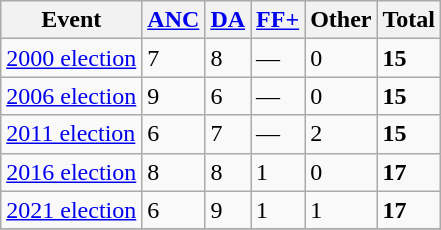<table class="wikitable">
<tr>
<th>Event</th>
<th><a href='#'>ANC</a></th>
<th><a href='#'>DA</a></th>
<th><a href='#'>FF+</a></th>
<th>Other</th>
<th>Total</th>
</tr>
<tr>
<td><a href='#'>2000 election</a></td>
<td>7</td>
<td>8</td>
<td>—</td>
<td>0</td>
<td><strong>15</strong></td>
</tr>
<tr>
<td><a href='#'>2006 election</a></td>
<td>9</td>
<td>6</td>
<td>—</td>
<td>0</td>
<td><strong>15</strong></td>
</tr>
<tr>
<td><a href='#'>2011 election</a></td>
<td>6</td>
<td>7</td>
<td>—</td>
<td>2</td>
<td><strong>15</strong></td>
</tr>
<tr>
<td><a href='#'>2016 election</a></td>
<td>8</td>
<td>8</td>
<td>1</td>
<td>0</td>
<td><strong>17</strong></td>
</tr>
<tr>
<td><a href='#'>2021 election</a></td>
<td>6</td>
<td>9</td>
<td>1</td>
<td>1</td>
<td><strong>17</strong></td>
</tr>
<tr>
</tr>
</table>
